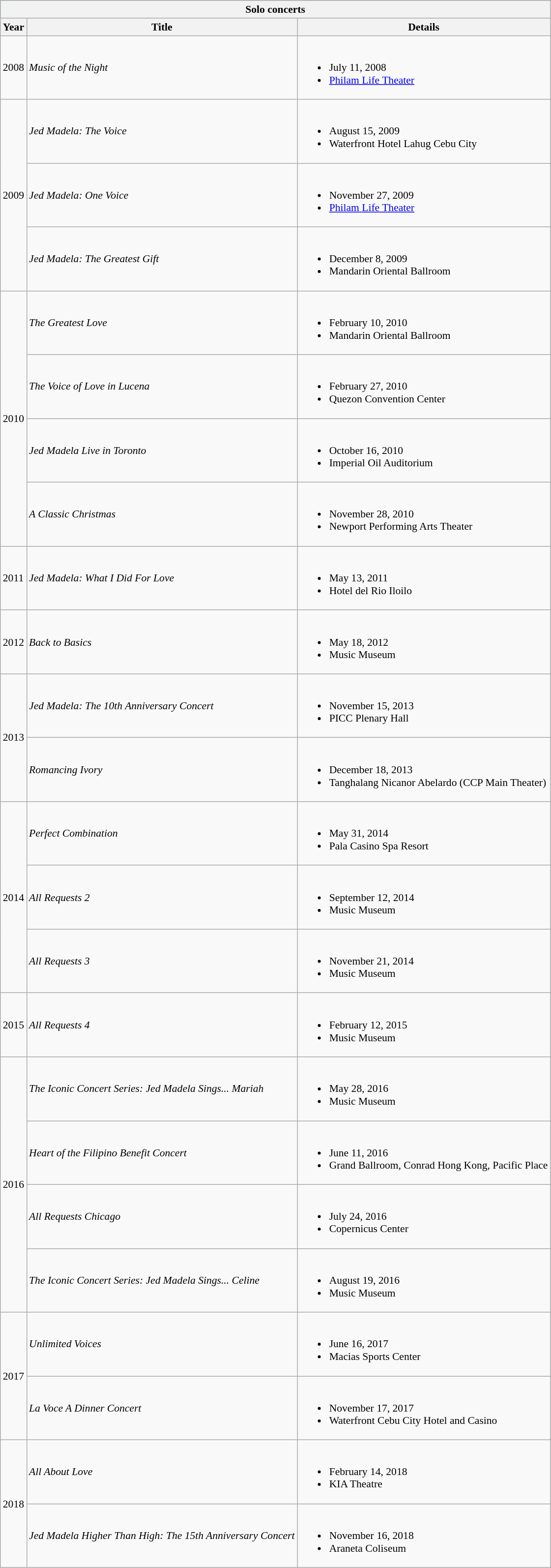<table class="wikitable sortable" style="font-size:90%;">
<tr style="background:#75b2dd; text-align:center;">
<th colspan="3">Solo concerts</th>
</tr>
<tr>
<th>Year</th>
<th>Title</th>
<th>Details</th>
</tr>
<tr>
<td>2008</td>
<td><em>Music of the Night</em></td>
<td><br><ul><li>July 11, 2008</li><li><a href='#'>Philam Life Theater</a></li></ul></td>
</tr>
<tr>
<td rowspan="3">2009</td>
<td><em>Jed Madela: The Voice</em></td>
<td><br><ul><li>August 15, 2009</li><li>Waterfront Hotel Lahug Cebu City</li></ul></td>
</tr>
<tr>
<td><em>Jed Madela: One Voice</em></td>
<td><br><ul><li>November 27, 2009</li><li><a href='#'>Philam Life Theater</a></li></ul></td>
</tr>
<tr>
<td><em>Jed Madela: The Greatest Gift</em></td>
<td><br><ul><li>December 8, 2009</li><li>Mandarin Oriental Ballroom</li></ul></td>
</tr>
<tr>
<td rowspan="4">2010</td>
<td><em>The Greatest Love</em></td>
<td><br><ul><li>February 10, 2010</li><li>Mandarin Oriental Ballroom</li></ul></td>
</tr>
<tr>
<td><em>The Voice of Love in Lucena</em></td>
<td><br><ul><li>February 27, 2010</li><li>Quezon Convention Center</li></ul></td>
</tr>
<tr>
<td><em>Jed Madela Live in Toronto</em></td>
<td><br><ul><li>October 16, 2010</li><li>Imperial Oil Auditorium</li></ul></td>
</tr>
<tr>
<td><em>A Classic Christmas</em></td>
<td><br><ul><li>November 28, 2010</li><li>Newport Performing Arts Theater</li></ul></td>
</tr>
<tr>
<td>2011</td>
<td><em>Jed Madela: What I Did For Love</em></td>
<td><br><ul><li>May 13, 2011</li><li>Hotel del Rio Iloilo</li></ul></td>
</tr>
<tr>
<td>2012</td>
<td><em>Back to Basics</em></td>
<td><br><ul><li>May 18, 2012</li><li>Music Museum</li></ul></td>
</tr>
<tr>
<td rowspan="2">2013</td>
<td><em>Jed Madela: The 10th Anniversary Concert</em></td>
<td><br><ul><li>November 15, 2013</li><li>PICC Plenary Hall</li></ul></td>
</tr>
<tr>
<td><em>Romancing Ivory</em></td>
<td><br><ul><li>December 18, 2013</li><li>Tanghalang Nicanor Abelardo (CCP Main Theater)</li></ul></td>
</tr>
<tr>
<td rowspan="3">2014</td>
<td><em>Perfect Combination</em></td>
<td><br><ul><li>May 31, 2014</li><li>Pala Casino Spa Resort</li></ul></td>
</tr>
<tr>
<td><em>All Requests 2</em></td>
<td><br><ul><li>September 12, 2014</li><li>Music Museum</li></ul></td>
</tr>
<tr>
<td><em>All Requests 3</em></td>
<td><br><ul><li>November 21, 2014</li><li>Music Museum</li></ul></td>
</tr>
<tr>
<td>2015</td>
<td><em>All Requests 4</em></td>
<td><br><ul><li>February 12, 2015</li><li>Music Museum</li></ul></td>
</tr>
<tr>
<td rowspan="4">2016</td>
<td><em>The Iconic Concert Series: Jed Madela Sings... Mariah</em></td>
<td><br><ul><li>May 28, 2016</li><li>Music Museum</li></ul></td>
</tr>
<tr>
<td><em>Heart of the Filipino Benefit Concert</em></td>
<td><br><ul><li>June 11, 2016</li><li>Grand Ballroom, Conrad Hong Kong, Pacific Place</li></ul></td>
</tr>
<tr>
<td><em>All Requests Chicago</em></td>
<td><br><ul><li>July 24, 2016</li><li>Copernicus Center</li></ul></td>
</tr>
<tr>
<td><em>The Iconic Concert Series: Jed Madela Sings... Celine</em></td>
<td><br><ul><li>August 19, 2016</li><li>Music Museum</li></ul></td>
</tr>
<tr>
<td rowspan="2">2017</td>
<td><em>Unlimited Voices</em></td>
<td><br><ul><li>June 16, 2017</li><li>Macias Sports Center</li></ul></td>
</tr>
<tr>
<td><em>La Voce A Dinner Concert</em></td>
<td><br><ul><li>November 17, 2017</li><li>Waterfront Cebu City Hotel and Casino</li></ul></td>
</tr>
<tr>
<td rowspan="2">2018</td>
<td><em>All About Love</em></td>
<td><br><ul><li>February 14, 2018</li><li>KIA Theatre</li></ul></td>
</tr>
<tr>
<td><em>Jed Madela Higher Than High: The 15th Anniversary Concert</em></td>
<td><br><ul><li>November 16, 2018</li><li>Araneta Coliseum</li></ul></td>
</tr>
</table>
